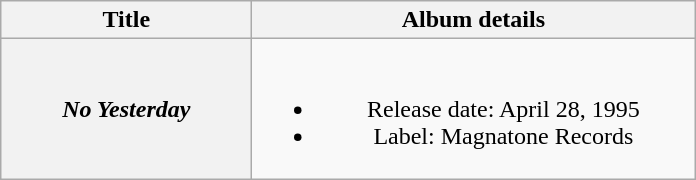<table class="wikitable plainrowheaders" style="text-align:center;">
<tr>
<th style="width:10em;">Title</th>
<th style="width:18em;">Album details</th>
</tr>
<tr>
<th scope="row"><em>No Yesterday</em></th>
<td><br><ul><li>Release date: April 28, 1995</li><li>Label: Magnatone Records</li></ul></td>
</tr>
</table>
